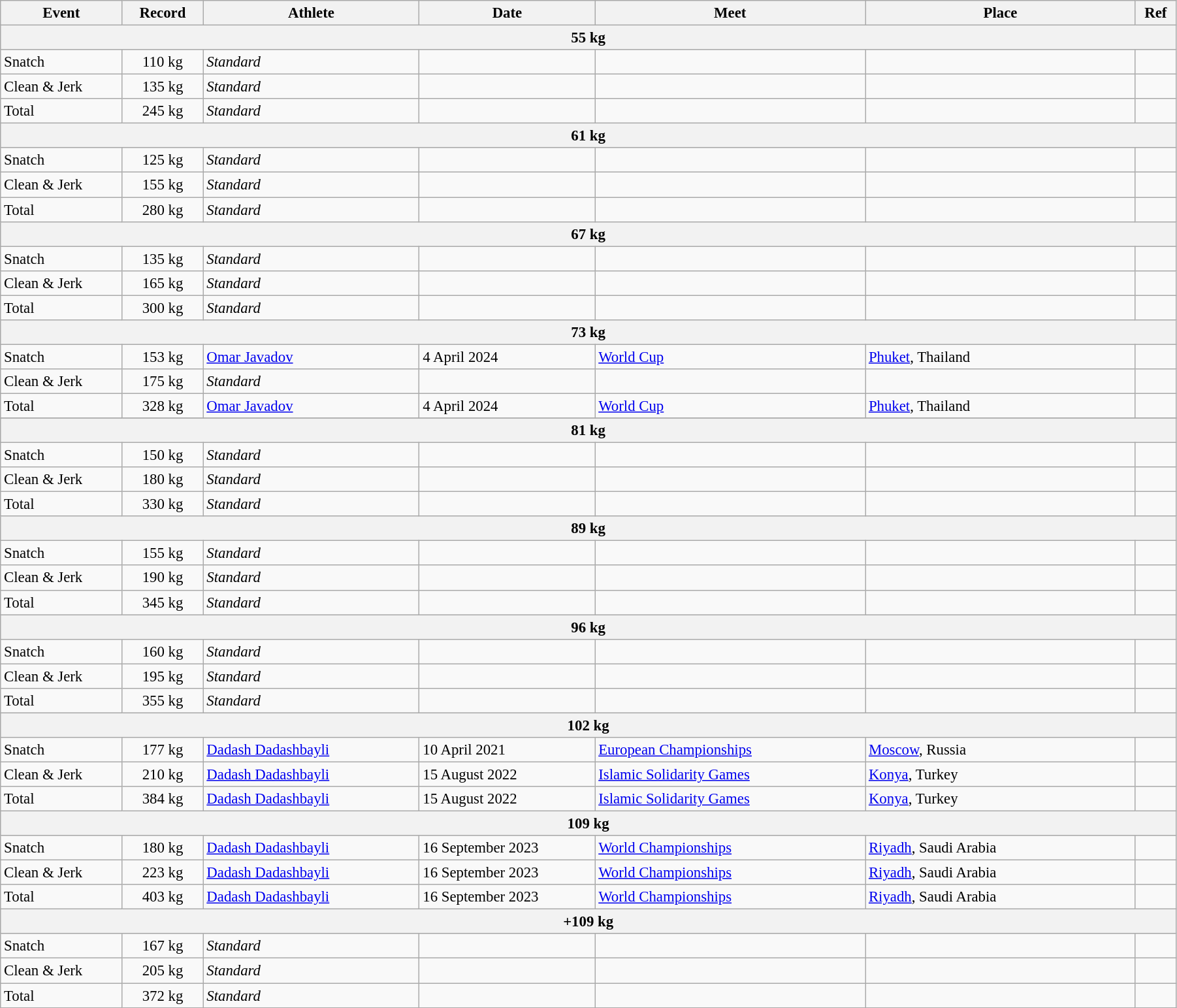<table class="wikitable" style="font-size:95%; width: 95%;">
<tr>
<th width=9%>Event</th>
<th width=6%>Record</th>
<th width=16%>Athlete</th>
<th width=13%>Date</th>
<th width=20%>Meet</th>
<th width=20%>Place</th>
<th width=3%>Ref</th>
</tr>
<tr bgcolor="#DDDDDD">
<th colspan="7">55 kg</th>
</tr>
<tr>
<td>Snatch</td>
<td align="center">110 kg</td>
<td><em>Standard</em></td>
<td></td>
<td></td>
<td></td>
<td></td>
</tr>
<tr>
<td>Clean & Jerk</td>
<td align="center">135 kg</td>
<td><em>Standard</em></td>
<td></td>
<td></td>
<td></td>
<td></td>
</tr>
<tr>
<td>Total</td>
<td align="center">245 kg</td>
<td><em>Standard</em></td>
<td></td>
<td></td>
<td></td>
<td></td>
</tr>
<tr bgcolor="#DDDDDD">
<th colspan="7">61 kg</th>
</tr>
<tr>
<td>Snatch</td>
<td align="center">125 kg</td>
<td><em>Standard</em></td>
<td></td>
<td></td>
<td></td>
<td></td>
</tr>
<tr>
<td>Clean & Jerk</td>
<td align="center">155 kg</td>
<td><em>Standard</em></td>
<td></td>
<td></td>
<td></td>
<td></td>
</tr>
<tr>
<td>Total</td>
<td align="center">280 kg</td>
<td><em>Standard</em></td>
<td></td>
<td></td>
<td></td>
<td></td>
</tr>
<tr bgcolor="#DDDDDD">
<th colspan="7">67 kg</th>
</tr>
<tr>
<td>Snatch</td>
<td align="center">135 kg</td>
<td><em>Standard</em></td>
<td></td>
<td></td>
<td></td>
<td></td>
</tr>
<tr>
<td>Clean & Jerk</td>
<td align="center">165 kg</td>
<td><em>Standard</em></td>
<td></td>
<td></td>
<td></td>
<td></td>
</tr>
<tr>
<td>Total</td>
<td align="center">300 kg</td>
<td><em>Standard</em></td>
<td></td>
<td></td>
<td></td>
<td></td>
</tr>
<tr bgcolor="#DDDDDD">
<th colspan="7">73 kg</th>
</tr>
<tr>
<td>Snatch</td>
<td align="center">153 kg</td>
<td><a href='#'>Omar Javadov</a></td>
<td>4 April 2024</td>
<td><a href='#'>World Cup</a></td>
<td><a href='#'>Phuket</a>, Thailand</td>
<td></td>
</tr>
<tr>
<td>Clean & Jerk</td>
<td align="center">175 kg</td>
<td><em>Standard</em></td>
<td></td>
<td></td>
<td></td>
<td></td>
</tr>
<tr>
<td>Total</td>
<td align="center">328 kg</td>
<td><a href='#'>Omar Javadov</a></td>
<td>4 April 2024</td>
<td><a href='#'>World Cup</a></td>
<td><a href='#'>Phuket</a>, Thailand</td>
<td></td>
</tr>
<tr>
</tr>
<tr bgcolor="#DDDDDD">
<th colspan="7">81 kg</th>
</tr>
<tr>
<td>Snatch</td>
<td align="center">150 kg</td>
<td><em>Standard</em></td>
<td></td>
<td></td>
<td></td>
<td></td>
</tr>
<tr>
<td>Clean & Jerk</td>
<td align="center">180 kg</td>
<td><em>Standard</em></td>
<td></td>
<td></td>
<td></td>
<td></td>
</tr>
<tr>
<td>Total</td>
<td align="center">330 kg</td>
<td><em>Standard</em></td>
<td></td>
<td></td>
<td></td>
<td></td>
</tr>
<tr bgcolor="#DDDDDD">
<th colspan="7">89 kg</th>
</tr>
<tr>
<td>Snatch</td>
<td align="center">155 kg</td>
<td><em>Standard</em></td>
<td></td>
<td></td>
<td></td>
<td></td>
</tr>
<tr>
<td>Clean & Jerk</td>
<td align="center">190 kg</td>
<td><em>Standard</em></td>
<td></td>
<td></td>
<td></td>
<td></td>
</tr>
<tr>
<td>Total</td>
<td align="center">345 kg</td>
<td><em>Standard</em></td>
<td></td>
<td></td>
<td></td>
<td></td>
</tr>
<tr bgcolor="#DDDDDD">
<th colspan="7">96 kg</th>
</tr>
<tr>
<td>Snatch</td>
<td align="center">160 kg</td>
<td><em>Standard</em></td>
<td></td>
<td></td>
<td></td>
<td></td>
</tr>
<tr>
<td>Clean & Jerk</td>
<td align="center">195 kg</td>
<td><em>Standard</em></td>
<td></td>
<td></td>
<td></td>
<td></td>
</tr>
<tr>
<td>Total</td>
<td align="center">355 kg</td>
<td><em>Standard</em></td>
<td></td>
<td></td>
<td></td>
<td></td>
</tr>
<tr bgcolor="#DDDDDD">
<th colspan="7">102 kg</th>
</tr>
<tr>
<td>Snatch</td>
<td align="center">177 kg</td>
<td><a href='#'>Dadash Dadashbayli</a></td>
<td>10 April 2021</td>
<td><a href='#'>European Championships</a></td>
<td><a href='#'>Moscow</a>, Russia</td>
<td></td>
</tr>
<tr>
<td>Clean & Jerk</td>
<td align="center">210 kg</td>
<td><a href='#'>Dadash Dadashbayli</a></td>
<td>15 August 2022</td>
<td><a href='#'>Islamic Solidarity Games</a></td>
<td><a href='#'>Konya</a>, Turkey</td>
<td></td>
</tr>
<tr>
<td>Total</td>
<td align="center">384 kg</td>
<td><a href='#'>Dadash Dadashbayli</a></td>
<td>15 August 2022</td>
<td><a href='#'>Islamic Solidarity Games</a></td>
<td><a href='#'>Konya</a>, Turkey</td>
<td></td>
</tr>
<tr bgcolor="#DDDDDD">
<th colspan="7">109 kg</th>
</tr>
<tr>
<td>Snatch</td>
<td align="center">180 kg</td>
<td><a href='#'>Dadash Dadashbayli</a></td>
<td>16 September 2023</td>
<td><a href='#'>World Championships</a></td>
<td><a href='#'>Riyadh</a>, Saudi Arabia</td>
<td></td>
</tr>
<tr>
<td>Clean & Jerk</td>
<td align="center">223 kg</td>
<td><a href='#'>Dadash Dadashbayli</a></td>
<td>16 September 2023</td>
<td><a href='#'>World Championships</a></td>
<td><a href='#'>Riyadh</a>, Saudi Arabia</td>
<td></td>
</tr>
<tr>
<td>Total</td>
<td align="center">403 kg</td>
<td><a href='#'>Dadash Dadashbayli</a></td>
<td>16 September 2023</td>
<td><a href='#'>World Championships</a></td>
<td><a href='#'>Riyadh</a>, Saudi Arabia</td>
<td></td>
</tr>
<tr bgcolor="#DDDDDD">
<th colspan="7">+109 kg</th>
</tr>
<tr>
<td>Snatch</td>
<td align="center">167 kg</td>
<td><em>Standard</em></td>
<td></td>
<td></td>
<td></td>
<td></td>
</tr>
<tr>
<td>Clean & Jerk</td>
<td align="center">205 kg</td>
<td><em>Standard</em></td>
<td></td>
<td></td>
<td></td>
<td></td>
</tr>
<tr>
<td>Total</td>
<td align="center">372 kg</td>
<td><em>Standard</em></td>
<td></td>
<td></td>
<td></td>
<td></td>
</tr>
</table>
